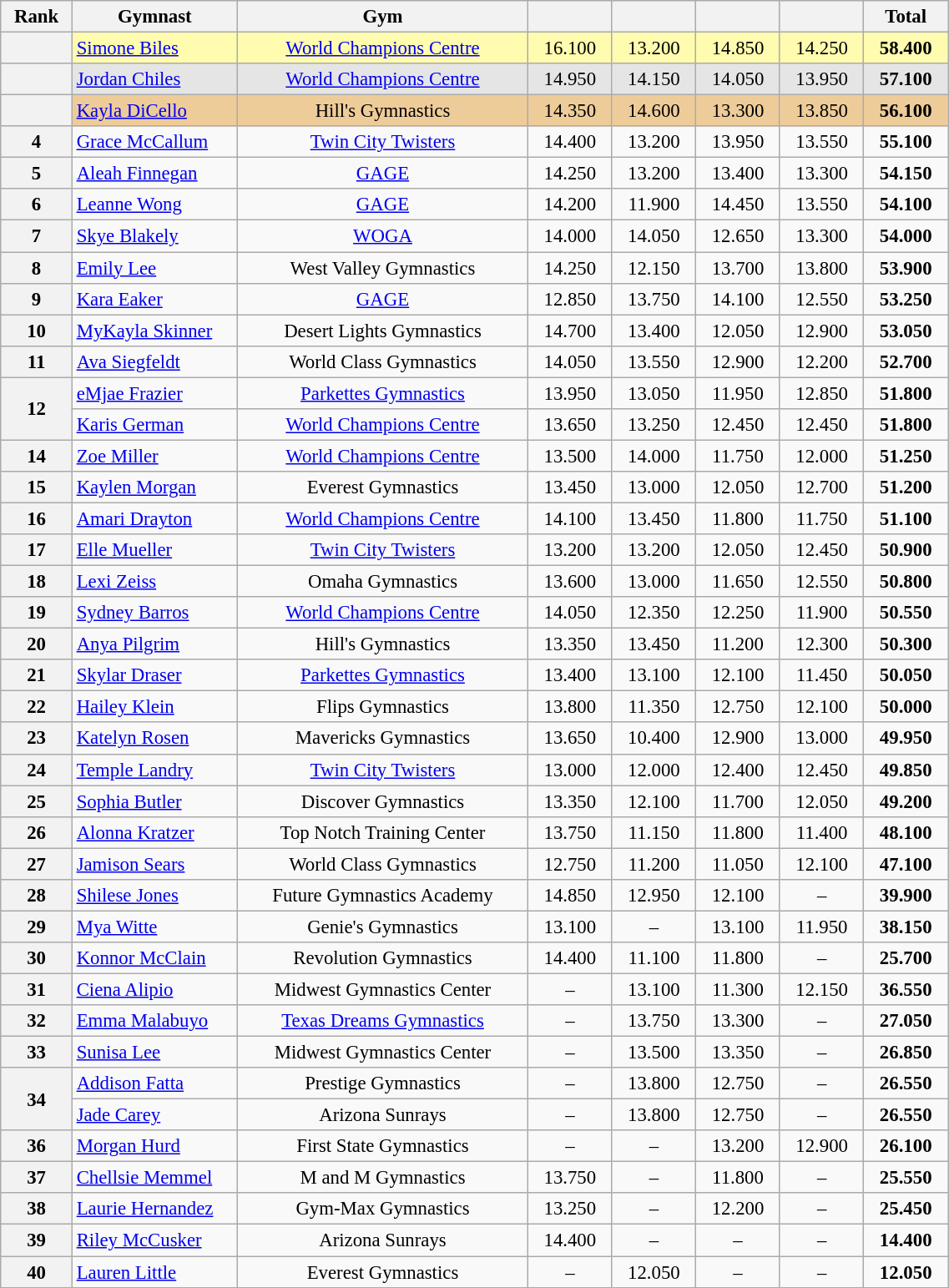<table class="wikitable sortable" style="text-align:center; font-size:95%">
<tr>
<th scope="col" style="width:50px;">Rank</th>
<th scope="col" style="width:125px;">Gymnast</th>
<th scope="col" style="width:225px;">Gym</th>
<th scope="col" style="width:60px;"></th>
<th scope="col" style="width:60px;"></th>
<th scope="col" style="width:60px;"></th>
<th scope="col" style="width:60px;"></th>
<th scope="col" style="width:60px;">Total</th>
</tr>
<tr style="background:#fffcaf;">
<th scope=row style="text-align:center"></th>
<td align=left><a href='#'>Simone Biles</a></td>
<td><a href='#'>World Champions Centre</a></td>
<td>16.100</td>
<td>13.200</td>
<td>14.850</td>
<td>14.250</td>
<td><strong>58.400</strong></td>
</tr>
<tr style="background:#e5e5e5;">
<th scope=row style="text-align:center"></th>
<td align=left><a href='#'>Jordan Chiles</a></td>
<td><a href='#'>World Champions Centre</a></td>
<td>14.950</td>
<td>14.150</td>
<td>14.050</td>
<td>13.950</td>
<td><strong>57.100</strong></td>
</tr>
<tr style="background:#ec9;">
<th scope=row style="text-align:center"></th>
<td align=left><a href='#'>Kayla DiCello</a></td>
<td>Hill's Gymnastics</td>
<td>14.350</td>
<td>14.600</td>
<td>13.300</td>
<td>13.850</td>
<td><strong>56.100</strong></td>
</tr>
<tr>
<th scope=row style="text-align:center">4</th>
<td align=left><a href='#'>Grace McCallum</a></td>
<td><a href='#'>Twin City Twisters</a></td>
<td>14.400</td>
<td>13.200</td>
<td>13.950</td>
<td>13.550</td>
<td><strong>55.100</strong></td>
</tr>
<tr>
<th scope=row style="text-align:center">5</th>
<td align=left><a href='#'>Aleah Finnegan</a></td>
<td><a href='#'>GAGE</a></td>
<td>14.250</td>
<td>13.200</td>
<td>13.400</td>
<td>13.300</td>
<td><strong>54.150</strong></td>
</tr>
<tr>
<th scope=row style="text-align:center">6</th>
<td align=left><a href='#'>Leanne Wong</a></td>
<td><a href='#'>GAGE</a></td>
<td>14.200</td>
<td>11.900</td>
<td>14.450</td>
<td>13.550</td>
<td><strong>54.100</strong></td>
</tr>
<tr>
<th scope=row style="text-align:center">7</th>
<td align=left><a href='#'>Skye Blakely</a></td>
<td><a href='#'>WOGA</a></td>
<td>14.000</td>
<td>14.050</td>
<td>12.650</td>
<td>13.300</td>
<td><strong>54.000</strong></td>
</tr>
<tr>
<th scope=row style="text-align:center">8</th>
<td align=left><a href='#'>Emily Lee</a></td>
<td>West Valley Gymnastics</td>
<td>14.250</td>
<td>12.150</td>
<td>13.700</td>
<td>13.800</td>
<td><strong>53.900</strong></td>
</tr>
<tr>
<th scope=row style="text-align:center">9</th>
<td align=left><a href='#'>Kara Eaker</a></td>
<td><a href='#'>GAGE</a></td>
<td>12.850</td>
<td>13.750</td>
<td>14.100</td>
<td>12.550</td>
<td><strong>53.250</strong></td>
</tr>
<tr>
<th scope=row style="text-align:center">10</th>
<td align=left><a href='#'>MyKayla Skinner</a></td>
<td>Desert Lights Gymnastics</td>
<td>14.700</td>
<td>13.400</td>
<td>12.050</td>
<td>12.900</td>
<td><strong>53.050</strong></td>
</tr>
<tr>
<th scope=row style="text-align:center">11</th>
<td align=left><a href='#'>Ava Siegfeldt</a></td>
<td>World Class Gymnastics</td>
<td>14.050</td>
<td>13.550</td>
<td>12.900</td>
<td>12.200</td>
<td><strong>52.700</strong></td>
</tr>
<tr>
<th rowspan="2" scope=row style="text-align:center">12</th>
<td align=left><a href='#'>eMjae Frazier</a></td>
<td><a href='#'>Parkettes Gymnastics</a></td>
<td>13.950</td>
<td>13.050</td>
<td>11.950</td>
<td>12.850</td>
<td><strong>51.800</strong></td>
</tr>
<tr>
<td align=left><a href='#'>Karis German</a></td>
<td><a href='#'>World Champions Centre</a></td>
<td>13.650</td>
<td>13.250</td>
<td>12.450</td>
<td>12.450</td>
<td><strong>51.800</strong></td>
</tr>
<tr>
<th scope=row style="text-align:center">14</th>
<td align=left><a href='#'>Zoe Miller</a></td>
<td><a href='#'>World Champions Centre</a></td>
<td>13.500</td>
<td>14.000</td>
<td>11.750</td>
<td>12.000</td>
<td><strong>51.250</strong></td>
</tr>
<tr>
<th scope=row style="text-align:center">15</th>
<td align=left><a href='#'>Kaylen Morgan</a></td>
<td>Everest Gymnastics</td>
<td>13.450</td>
<td>13.000</td>
<td>12.050</td>
<td>12.700</td>
<td><strong>51.200</strong></td>
</tr>
<tr>
<th scope=row style="text-align:center">16</th>
<td align=left><a href='#'>Amari Drayton</a></td>
<td><a href='#'>World Champions Centre</a></td>
<td>14.100</td>
<td>13.450</td>
<td>11.800</td>
<td>11.750</td>
<td><strong>51.100</strong></td>
</tr>
<tr>
<th scope=row style="text-align:center">17</th>
<td align=left><a href='#'>Elle Mueller</a></td>
<td><a href='#'>Twin City Twisters</a></td>
<td>13.200</td>
<td>13.200</td>
<td>12.050</td>
<td>12.450</td>
<td><strong>50.900</strong></td>
</tr>
<tr>
<th scope=row style="text-align:center">18</th>
<td align=left><a href='#'>Lexi Zeiss</a></td>
<td>Omaha Gymnastics</td>
<td>13.600</td>
<td>13.000</td>
<td>11.650</td>
<td>12.550</td>
<td><strong>50.800</strong></td>
</tr>
<tr>
<th scope=row style="text-align:center">19</th>
<td align=left><a href='#'>Sydney Barros</a></td>
<td><a href='#'>World Champions Centre</a></td>
<td>14.050</td>
<td>12.350</td>
<td>12.250</td>
<td>11.900</td>
<td><strong>50.550</strong></td>
</tr>
<tr>
<th scope=row style="text-align:center">20</th>
<td align=left><a href='#'>Anya Pilgrim</a></td>
<td>Hill's Gymnastics</td>
<td>13.350</td>
<td>13.450</td>
<td>11.200</td>
<td>12.300</td>
<td><strong>50.300</strong></td>
</tr>
<tr>
<th scope=row style="text-align:center">21</th>
<td align=left><a href='#'>Skylar Draser</a></td>
<td><a href='#'>Parkettes Gymnastics</a></td>
<td>13.400</td>
<td>13.100</td>
<td>12.100</td>
<td>11.450</td>
<td><strong>50.050</strong></td>
</tr>
<tr>
<th scope=row style="text-align:center">22</th>
<td align=left><a href='#'>Hailey Klein</a></td>
<td>Flips Gymnastics</td>
<td>13.800</td>
<td>11.350</td>
<td>12.750</td>
<td>12.100</td>
<td><strong>50.000</strong></td>
</tr>
<tr>
<th scope=row style="text-align:center">23</th>
<td align=left><a href='#'>Katelyn Rosen</a></td>
<td>Mavericks Gymnastics</td>
<td>13.650</td>
<td>10.400</td>
<td>12.900</td>
<td>13.000</td>
<td><strong>49.950</strong></td>
</tr>
<tr>
<th scope=row style="text-align:center">24</th>
<td align=left><a href='#'>Temple Landry</a></td>
<td><a href='#'>Twin City Twisters</a></td>
<td>13.000</td>
<td>12.000</td>
<td>12.400</td>
<td>12.450</td>
<td><strong>49.850</strong></td>
</tr>
<tr>
<th scope=row style="text-align:center">25</th>
<td align=left><a href='#'>Sophia Butler</a></td>
<td>Discover Gymnastics</td>
<td>13.350</td>
<td>12.100</td>
<td>11.700</td>
<td>12.050</td>
<td><strong>49.200</strong></td>
</tr>
<tr>
<th scope=row style="text-align:center">26</th>
<td align=left><a href='#'>Alonna Kratzer</a></td>
<td>Top Notch Training Center</td>
<td>13.750</td>
<td>11.150</td>
<td>11.800</td>
<td>11.400</td>
<td><strong>48.100</strong></td>
</tr>
<tr>
<th scope=row style="text-align:center">27</th>
<td align=left><a href='#'>Jamison Sears</a></td>
<td>World Class Gymnastics</td>
<td>12.750</td>
<td>11.200</td>
<td>11.050</td>
<td>12.100</td>
<td><strong>47.100</strong></td>
</tr>
<tr>
<th scope=row style="text-align:center">28</th>
<td align=left><a href='#'>Shilese Jones</a></td>
<td>Future Gymnastics Academy</td>
<td>14.850</td>
<td>12.950</td>
<td>12.100</td>
<td>–</td>
<td><strong>39.900</strong></td>
</tr>
<tr>
<th scope=row style="text-align:center">29</th>
<td align=left><a href='#'>Mya Witte</a></td>
<td>Genie's Gymnastics</td>
<td>13.100</td>
<td>–</td>
<td>13.100</td>
<td>11.950</td>
<td><strong>38.150</strong></td>
</tr>
<tr>
<th scope=row style="text-align:center">30</th>
<td align=left><a href='#'>Konnor McClain</a></td>
<td>Revolution Gymnastics</td>
<td>14.400</td>
<td>11.100</td>
<td>11.800</td>
<td>–</td>
<td><strong>25.700</strong></td>
</tr>
<tr>
<th scope=row style="text-align:center">31</th>
<td align=left><a href='#'>Ciena Alipio</a></td>
<td>Midwest Gymnastics Center</td>
<td>–</td>
<td>13.100</td>
<td>11.300</td>
<td>12.150</td>
<td><strong>36.550</strong></td>
</tr>
<tr>
<th scope=row style="text-align:center">32</th>
<td align=left><a href='#'>Emma Malabuyo</a></td>
<td><a href='#'>Texas Dreams Gymnastics</a></td>
<td>–</td>
<td>13.750</td>
<td>13.300</td>
<td>–</td>
<td><strong>27.050</strong></td>
</tr>
<tr>
<th scope=row style="text-align:center">33</th>
<td align=left><a href='#'>Sunisa Lee</a></td>
<td>Midwest Gymnastics Center</td>
<td>–</td>
<td>13.500</td>
<td>13.350</td>
<td>–</td>
<td><strong>26.850</strong></td>
</tr>
<tr>
<th rowspan="2" scope=row style="text-align:center">34</th>
<td align=left><a href='#'>Addison Fatta</a></td>
<td>Prestige Gymnastics</td>
<td>–</td>
<td>13.800</td>
<td>12.750</td>
<td>–</td>
<td><strong>26.550</strong></td>
</tr>
<tr>
<td align=left><a href='#'>Jade Carey</a></td>
<td>Arizona Sunrays</td>
<td>–</td>
<td>13.800</td>
<td>12.750</td>
<td>–</td>
<td><strong>26.550</strong></td>
</tr>
<tr>
<th scope=row style="text-align:center">36</th>
<td align=left><a href='#'>Morgan Hurd</a></td>
<td>First State Gymnastics</td>
<td>–</td>
<td>–</td>
<td>13.200</td>
<td>12.900</td>
<td><strong>26.100</strong></td>
</tr>
<tr>
<th scope=row style="text-align:center">37</th>
<td align=left><a href='#'>Chellsie Memmel</a></td>
<td>M and M Gymnastics</td>
<td>13.750</td>
<td>–</td>
<td>11.800</td>
<td>–</td>
<td><strong>25.550</strong></td>
</tr>
<tr>
<th scope=row style="text-align:center">38</th>
<td align=left><a href='#'>Laurie Hernandez</a></td>
<td>Gym-Max Gymnastics</td>
<td>13.250</td>
<td>–</td>
<td>12.200</td>
<td>–</td>
<td><strong>25.450</strong></td>
</tr>
<tr>
<th scope=row style="text-align:center">39</th>
<td align=left><a href='#'>Riley McCusker</a></td>
<td>Arizona Sunrays</td>
<td>14.400</td>
<td>–</td>
<td>–</td>
<td>–</td>
<td><strong>14.400</strong></td>
</tr>
<tr>
<th scope=row style="text-align:center">40</th>
<td align=left><a href='#'>Lauren Little</a></td>
<td>Everest Gymnastics</td>
<td>–</td>
<td>12.050</td>
<td>–</td>
<td>–</td>
<td><strong>12.050</strong></td>
</tr>
</table>
